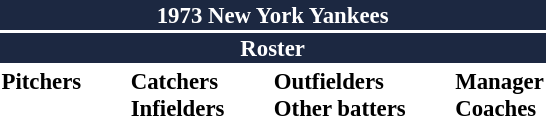<table class="toccolours" style="font-size: 95%;">
<tr>
<th colspan="10" style="background-color: #1c2841; color: white; text-align: center;">1973 New York Yankees</th>
</tr>
<tr>
<td colspan="10" style="background-color: #1c2841; color: white; text-align: center;"><strong>Roster</strong></td>
</tr>
<tr>
<td valign="top"><strong>Pitchers</strong><br>













</td>
<td width="25px"></td>
<td valign="top"><strong>Catchers</strong><br>



<strong>Infielders</strong>









</td>
<td width="25px"></td>
<td valign="top"><strong>Outfielders</strong><br>





<strong>Other batters</strong>
</td>
<td width="25px"></td>
<td valign="top"><strong>Manager</strong><br>
<strong>Coaches</strong>



</td>
</tr>
</table>
